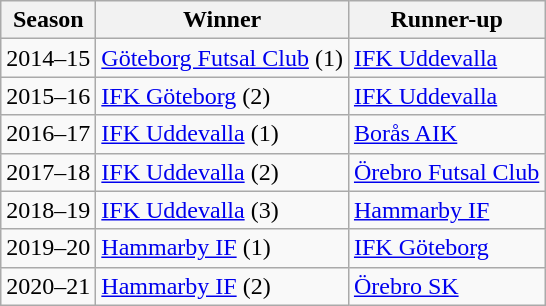<table class="wikitable">
<tr>
<th>Season</th>
<th>Winner</th>
<th>Runner-up</th>
</tr>
<tr>
<td>2014–15</td>
<td><a href='#'>Göteborg Futsal Club</a> (1)</td>
<td><a href='#'>IFK Uddevalla</a></td>
</tr>
<tr>
<td>2015–16</td>
<td><a href='#'>IFK Göteborg</a> (2)</td>
<td><a href='#'>IFK Uddevalla</a></td>
</tr>
<tr>
<td>2016–17</td>
<td><a href='#'>IFK Uddevalla</a> (1)</td>
<td><a href='#'>Borås AIK</a></td>
</tr>
<tr>
<td>2017–18</td>
<td><a href='#'>IFK Uddevalla</a> (2)</td>
<td><a href='#'>Örebro Futsal Club</a></td>
</tr>
<tr>
<td>2018–19</td>
<td><a href='#'>IFK Uddevalla</a> (3)</td>
<td><a href='#'>Hammarby IF</a></td>
</tr>
<tr>
<td>2019–20</td>
<td><a href='#'>Hammarby IF</a> (1)</td>
<td><a href='#'>IFK Göteborg</a></td>
</tr>
<tr>
<td>2020–21</td>
<td><a href='#'>Hammarby IF</a> (2)</td>
<td><a href='#'>Örebro SK</a></td>
</tr>
</table>
